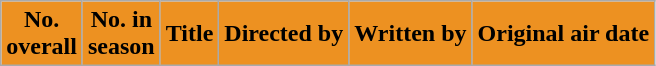<table class="wikitable" style="background:white">
<tr>
<th style="background:#ED9121">No.<br>overall</th>
<th style="background:#ED9121">No. in<br>season</th>
<th style="background:#ED9121">Title</th>
<th style="background:#ED9121">Directed by</th>
<th style="background:#ED9121">Written by</th>
<th style="background:#ED9121">Original air date<br>




</th>
</tr>
</table>
